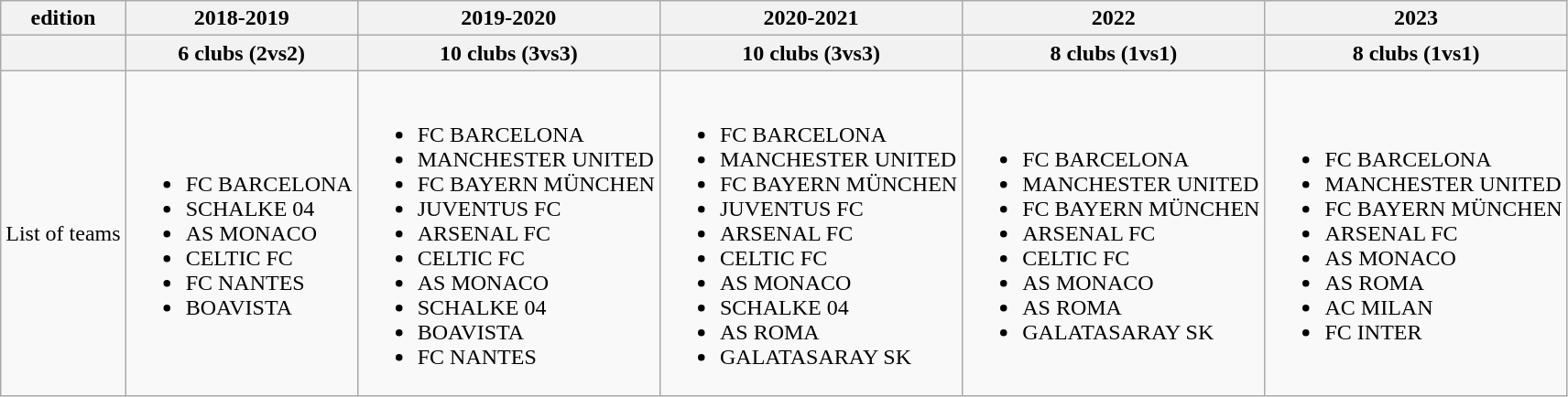<table class="wikitable">
<tr>
<th>edition</th>
<th>2018-2019</th>
<th>2019-2020</th>
<th>2020-2021</th>
<th>2022</th>
<th>2023</th>
</tr>
<tr>
<th></th>
<th>6 clubs (2vs2)</th>
<th>10 clubs (3vs3)</th>
<th>10 clubs (3vs3)</th>
<th>8 clubs (1vs1)</th>
<th>8 clubs (1vs1)</th>
</tr>
<tr>
<td>List of teams</td>
<td><br><ul><li> FC BARCELONA</li><li> SCHALKE 04</li><li> AS MONACO</li><li>CELTIC FC</li><li> FC NANTES</li><li> BOAVISTA</li></ul></td>
<td><br><ul><li> FC BARCELONA</li><li> MANCHESTER UNITED</li><li> FC BAYERN MÜNCHEN</li><li> JUVENTUS FC</li><li> ARSENAL FC</li><li>CELTIC FC</li><li> AS MONACO</li><li> SCHALKE 04</li><li> BOAVISTA</li><li> FC NANTES</li></ul></td>
<td><br><ul><li> FC BARCELONA</li><li> MANCHESTER UNITED</li><li> FC BAYERN MÜNCHEN</li><li> JUVENTUS FC</li><li>ARSENAL FC</li><li> CELTIC FC</li><li> AS MONACO</li><li> SCHALKE 04</li><li> AS ROMA</li><li> GALATASARAY SK</li></ul></td>
<td><br><ul><li> FC BARCELONA</li><li> MANCHESTER UNITED</li><li> FC BAYERN MÜNCHEN</li><li> ARSENAL FC</li><li>CELTIC FC</li><li> AS MONACO</li><li> AS ROMA</li><li> GALATASARAY SK</li></ul></td>
<td><br><ul><li> FC BARCELONA</li><li> MANCHESTER UNITED</li><li> FC BAYERN MÜNCHEN</li><li> ARSENAL FC</li><li> AS MONACO</li><li> AS ROMA</li><li> AC MILAN</li><li> FC INTER</li></ul></td>
</tr>
</table>
